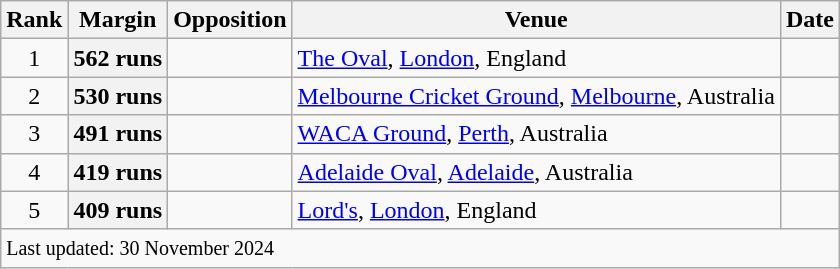<table class="wikitable plainrowheaders sortable">
<tr>
<th scope=col>Rank</th>
<th scope=col>Margin</th>
<th scope=col>Opposition</th>
<th scope=col>Venue</th>
<th scope=col>Date</th>
</tr>
<tr>
<td align=center>1</td>
<th scope=row style=text-align:center;>562 runs</th>
<td></td>
<td><a href='#'>The Oval</a>, <a href='#'>London</a>, England</td>
<td><a href='#'></a></td>
</tr>
<tr>
<td align=center>2</td>
<th scope=row style=text-align:center;>530 runs</th>
<td></td>
<td><a href='#'>Melbourne Cricket Ground</a>, <a href='#'>Melbourne</a>, Australia</td>
<td><a href='#'></a></td>
</tr>
<tr>
<td align=center>3</td>
<th scope=row style=text-align:center;>491 runs</th>
<td></td>
<td><a href='#'>WACA Ground</a>, <a href='#'>Perth</a>, Australia</td>
<td><a href='#'></a></td>
</tr>
<tr>
<td align=center>4</td>
<th scope=row style=text-align:center;>419 runs</th>
<td></td>
<td><a href='#'>Adelaide Oval</a>, <a href='#'>Adelaide</a>, Australia</td>
<td><a href='#'></a></td>
</tr>
<tr>
<td align=center>5</td>
<th scope=row style=text-align:center;>409 runs</th>
<td></td>
<td><a href='#'>Lord's</a>, <a href='#'>London</a>, England</td>
<td><a href='#'></a></td>
</tr>
<tr class=sortbottom>
<td colspan=5><small>Last updated: 30 November 2024</small></td>
</tr>
</table>
